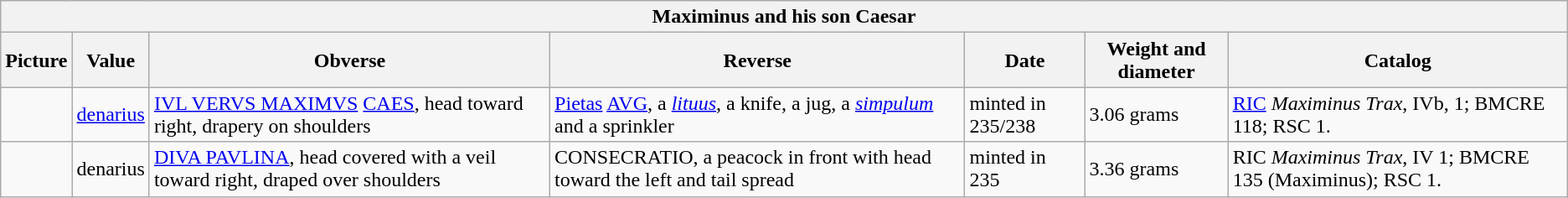<table class="wikitable">
<tr>
<th colspan="7">Maximinus and his son Caesar</th>
</tr>
<tr>
<th>Picture</th>
<th>Value</th>
<th>Obverse</th>
<th>Reverse</th>
<th>Date</th>
<th>Weight and diameter</th>
<th>Catalog</th>
</tr>
<tr>
<td></td>
<td><a href='#'>denarius</a></td>
<td><a href='#'>IVL VERVS MAXIMVS</a> <a href='#'>CAES</a>, head toward right, drapery on shoulders</td>
<td><a href='#'>Pietas</a> <a href='#'>AVG</a>, a <em><a href='#'>lituus</a></em>, a knife, a jug, a <em><a href='#'>simpulum</a></em> and a sprinkler</td>
<td>minted in 235/238</td>
<td>3.06 grams</td>
<td><a href='#'>RIC</a> <em>Maximinus Trax</em>, IVb, 1; BMCRE 118; RSC 1.</td>
</tr>
<tr>
<td></td>
<td>denarius</td>
<td><a href='#'>DIVA PAVLINA</a>, head covered with a veil toward right, draped over shoulders</td>
<td>CONSECRATIO, a peacock in front with head toward the left and tail spread</td>
<td>minted in 235</td>
<td>3.36 grams</td>
<td>RIC <em>Maximinus Trax</em>, IV 1; BMCRE 135 (Maximinus); RSC 1.</td>
</tr>
</table>
